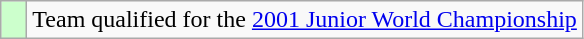<table class="wikitable" style="text-align: center;">
<tr>
<td width=10px bgcolor=#ccffcc></td>
<td>Team qualified for the <a href='#'>2001 Junior World Championship</a></td>
</tr>
</table>
